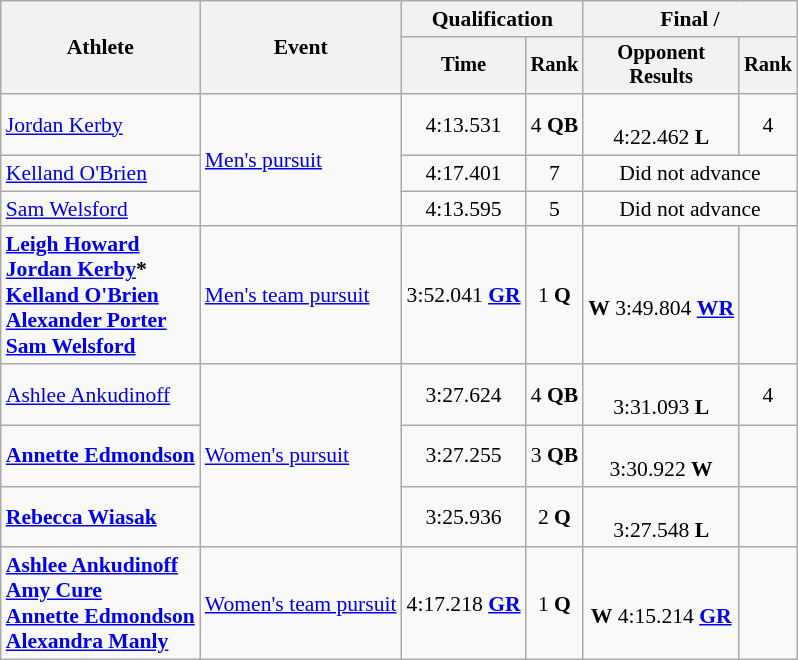<table class=wikitable style=font-size:90%;text-align:center>
<tr>
<th rowspan=2>Athlete</th>
<th rowspan=2>Event</th>
<th colspan=2>Qualification</th>
<th colspan=2>Final / </th>
</tr>
<tr style=font-size:95%>
<th>Time</th>
<th>Rank</th>
<th>Opponent<br>Results</th>
<th>Rank</th>
</tr>
<tr>
<td align=left><a href='#'>Jordan Kerby</a></td>
<td align=left rowspan=3><a href='#'>Men's pursuit</a></td>
<td>4:13.531</td>
<td>4 <strong>QB</strong></td>
<td><br>4:22.462 <strong>L</strong></td>
<td>4</td>
</tr>
<tr>
<td align=left><a href='#'>Kelland O'Brien</a></td>
<td>4:17.401</td>
<td>7</td>
<td colspan=2>Did not advance</td>
</tr>
<tr>
<td align=left><a href='#'>Sam Welsford</a></td>
<td>4:13.595</td>
<td>5</td>
<td colspan=2>Did not advance</td>
</tr>
<tr>
<td align=left><strong><a href='#'>Leigh Howard</a><br><a href='#'>Jordan Kerby</a>*<br><a href='#'>Kelland O'Brien</a><br><a href='#'>Alexander Porter</a><br><a href='#'>Sam Welsford</a></strong></td>
<td align=left><a href='#'>Men's team pursuit</a></td>
<td>3:52.041 <a href='#'><strong>GR</strong></a></td>
<td>1 <strong>Q</strong></td>
<td><br><strong>W</strong> 3:49.804 <a href='#'><strong>WR</strong></a></td>
<td></td>
</tr>
<tr>
<td align=left><a href='#'>Ashlee Ankudinoff</a></td>
<td align=left rowspan=3><a href='#'>Women's pursuit</a></td>
<td>3:27.624</td>
<td>4 <strong>QB</strong></td>
<td><br>3:31.093 <strong>L</strong></td>
<td>4</td>
</tr>
<tr>
<td align=left><strong><a href='#'>Annette Edmondson</a></strong></td>
<td>3:27.255</td>
<td>3 <strong>QB</strong></td>
<td><br>3:30.922 <strong>W</strong></td>
<td></td>
</tr>
<tr>
<td align=left><strong><a href='#'>Rebecca Wiasak</a></strong></td>
<td>3:25.936</td>
<td>2 <strong>Q</strong></td>
<td><br>3:27.548 <strong>L</strong></td>
<td></td>
</tr>
<tr>
<td align=left><strong><a href='#'>Ashlee Ankudinoff</a></strong><br><strong><a href='#'>Amy Cure</a></strong><br><strong><a href='#'>Annette Edmondson</a></strong><br><strong><a href='#'>Alexandra Manly</a></strong></td>
<td align=left><a href='#'>Women's team pursuit</a></td>
<td>4:17.218 <a href='#'><strong>GR</strong></a></td>
<td>1 <strong>Q</strong></td>
<td><br><strong>W</strong> 4:15.214  <a href='#'><strong>GR</strong></a></td>
<td></td>
</tr>
</table>
